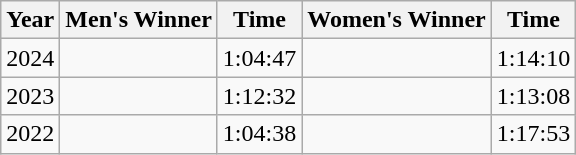<table class="wikitable">
<tr>
<th>Year</th>
<th>Men's Winner</th>
<th>Time</th>
<th>Women's Winner</th>
<th>Time</th>
</tr>
<tr>
<td>2024</td>
<td></td>
<td>1:04:47</td>
<td></td>
<td>1:14:10</td>
</tr>
<tr>
<td>2023</td>
<td></td>
<td>1:12:32</td>
<td></td>
<td>1:13:08</td>
</tr>
<tr>
<td>2022</td>
<td></td>
<td>1:04:38</td>
<td></td>
<td>1:17:53</td>
</tr>
</table>
